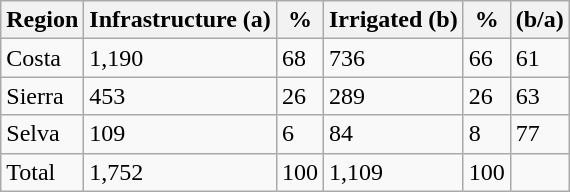<table class="wikitable">
<tr>
<th>Region</th>
<th>Infrastructure (a)</th>
<th>%</th>
<th>Irrigated (b)</th>
<th>%</th>
<th>(b/a)</th>
</tr>
<tr>
<td>Costa</td>
<td>1,190</td>
<td>68</td>
<td>736</td>
<td>66</td>
<td>61</td>
</tr>
<tr>
<td>Sierra</td>
<td>453</td>
<td>26</td>
<td>289</td>
<td>26</td>
<td>63</td>
</tr>
<tr>
<td>Selva</td>
<td>109</td>
<td>6</td>
<td>84</td>
<td>8</td>
<td>77</td>
</tr>
<tr>
<td>Total</td>
<td>1,752</td>
<td>100</td>
<td>1,109</td>
<td>100</td>
<td></td>
</tr>
</table>
